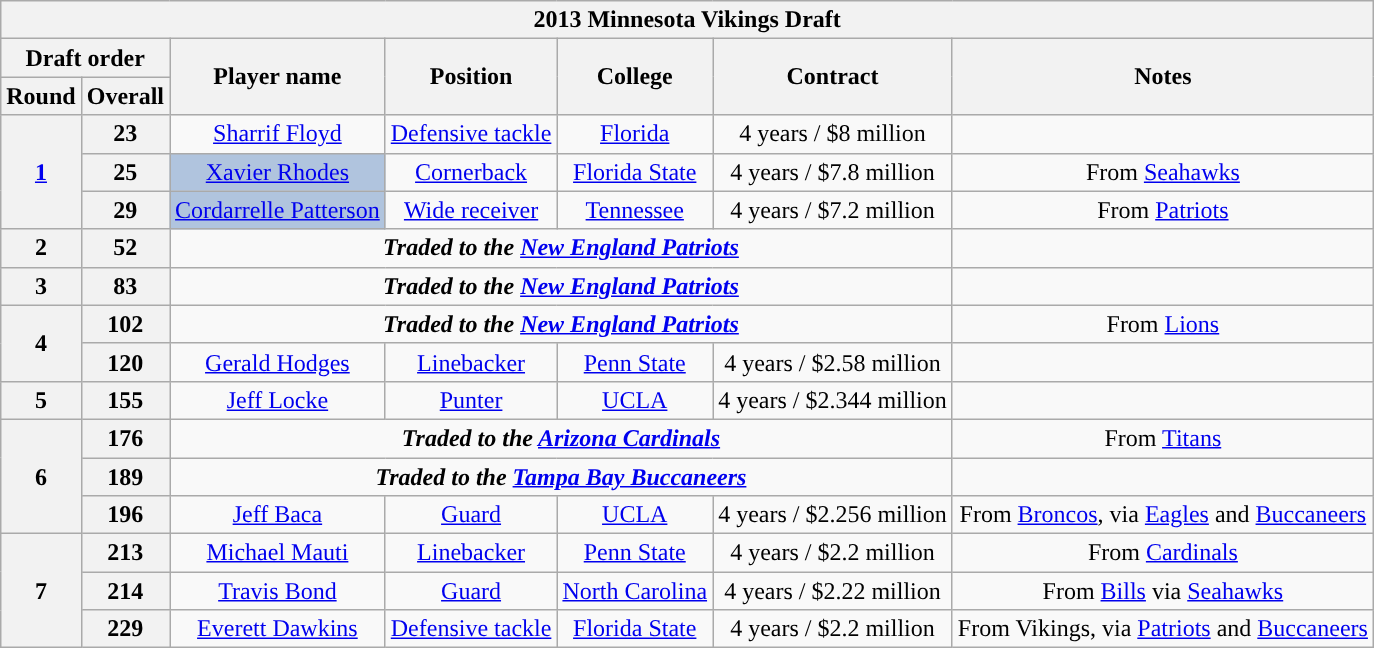<table class="wikitable" style="text-align:center">
<tr>
<th colspan="7">2013 Minnesota Vikings Draft</th>
</tr>
<tr>
<th colspan="2">Draft order</th>
<th rowspan="2">Player name</th>
<th rowspan="2">Position</th>
<th rowspan="2">College</th>
<th rowspan="2">Contract</th>
<th rowspan="2">Notes</th>
</tr>
<tr>
<th>Round</th>
<th>Overall</th>
</tr>
<tr>
<th rowspan="3"><a href='#'>1</a></th>
<th>23</th>
<td><a href='#'>Sharrif Floyd</a></td>
<td><a href='#'>Defensive tackle</a></td>
<td><a href='#'>Florida</a></td>
<td>4 years / $8 million</td>
<td></td>
</tr>
<tr>
<th>25</th>
<td bgcolor=lightsteelblue><a href='#'>Xavier Rhodes</a></td>
<td><a href='#'>Cornerback</a></td>
<td><a href='#'>Florida State</a></td>
<td>4 years / $7.8 million</td>
<td>From <a href='#'>Seahawks</a></td>
</tr>
<tr>
<th>29</th>
<td bgcolor=lightsteelblue><a href='#'>Cordarrelle Patterson</a></td>
<td><a href='#'>Wide receiver</a></td>
<td><a href='#'>Tennessee</a></td>
<td>4 years / $7.2 million</td>
<td>From <a href='#'>Patriots</a></td>
</tr>
<tr>
<th>2</th>
<th>52</th>
<td colspan="4"><strong><em>Traded to the <a href='#'>New England Patriots</a></em></strong></td>
<td></td>
</tr>
<tr>
<th>3</th>
<th>83</th>
<td colspan="4"><strong><em>Traded to the <a href='#'>New England Patriots</a></em></strong></td>
<td></td>
</tr>
<tr>
<th rowspan="2">4</th>
<th>102</th>
<td colspan="4"><strong><em>Traded to the <a href='#'>New England Patriots</a></em></strong></td>
<td>From <a href='#'>Lions</a></td>
</tr>
<tr>
<th>120</th>
<td><a href='#'>Gerald Hodges</a></td>
<td><a href='#'>Linebacker</a></td>
<td><a href='#'>Penn State</a></td>
<td>4 years / $2.58 million</td>
<td></td>
</tr>
<tr>
<th>5</th>
<th>155</th>
<td><a href='#'>Jeff Locke</a></td>
<td><a href='#'>Punter</a></td>
<td><a href='#'>UCLA</a></td>
<td>4 years / $2.344 million</td>
<td></td>
</tr>
<tr>
<th rowspan="3">6</th>
<th>176</th>
<td colspan="4"><strong><em>Traded to the <a href='#'>Arizona Cardinals</a></em></strong></td>
<td>From <a href='#'>Titans</a></td>
</tr>
<tr>
<th>189</th>
<td colspan="4"><strong><em>Traded to the <a href='#'>Tampa Bay Buccaneers</a></em></strong></td>
<td></td>
</tr>
<tr>
<th>196</th>
<td><a href='#'>Jeff Baca</a></td>
<td><a href='#'>Guard</a></td>
<td><a href='#'>UCLA</a></td>
<td>4 years / $2.256 million</td>
<td>From <a href='#'>Broncos</a>, via <a href='#'>Eagles</a> and <a href='#'>Buccaneers</a></td>
</tr>
<tr>
<th rowspan="3">7</th>
<th>213</th>
<td><a href='#'>Michael Mauti</a></td>
<td><a href='#'>Linebacker</a></td>
<td><a href='#'>Penn State</a></td>
<td>4 years / $2.2 million</td>
<td>From <a href='#'>Cardinals</a></td>
</tr>
<tr>
<th>214</th>
<td><a href='#'>Travis Bond</a></td>
<td><a href='#'>Guard</a></td>
<td><a href='#'>North Carolina</a></td>
<td>4 years / $2.22 million</td>
<td>From <a href='#'>Bills</a> via <a href='#'>Seahawks</a></td>
</tr>
<tr>
<th>229</th>
<td><a href='#'>Everett Dawkins</a></td>
<td><a href='#'>Defensive tackle</a></td>
<td><a href='#'>Florida State</a></td>
<td>4 years / $2.2 million</td>
<td>From Vikings, via <a href='#'>Patriots</a> and <a href='#'>Buccaneers</a></td>
</tr>
</table>
